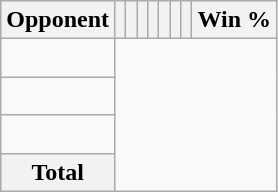<table class="wikitable sortable collapsible collapsed" style="text-align: center;">
<tr>
<th>Opponent</th>
<th></th>
<th></th>
<th></th>
<th></th>
<th></th>
<th></th>
<th></th>
<th>Win %</th>
</tr>
<tr>
<td align="left"><br></td>
</tr>
<tr>
<td align="left"><br></td>
</tr>
<tr>
<td align="left"><br></td>
</tr>
<tr class="sortbottom">
<th>Total<br></th>
</tr>
</table>
